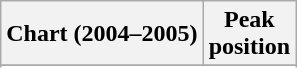<table class="wikitable sortable plainrowheaders" style="text-align:center">
<tr>
<th scope="col">Chart (2004–2005)</th>
<th scope="col">Peak<br>position</th>
</tr>
<tr>
</tr>
<tr>
</tr>
<tr>
</tr>
<tr>
</tr>
<tr>
</tr>
</table>
